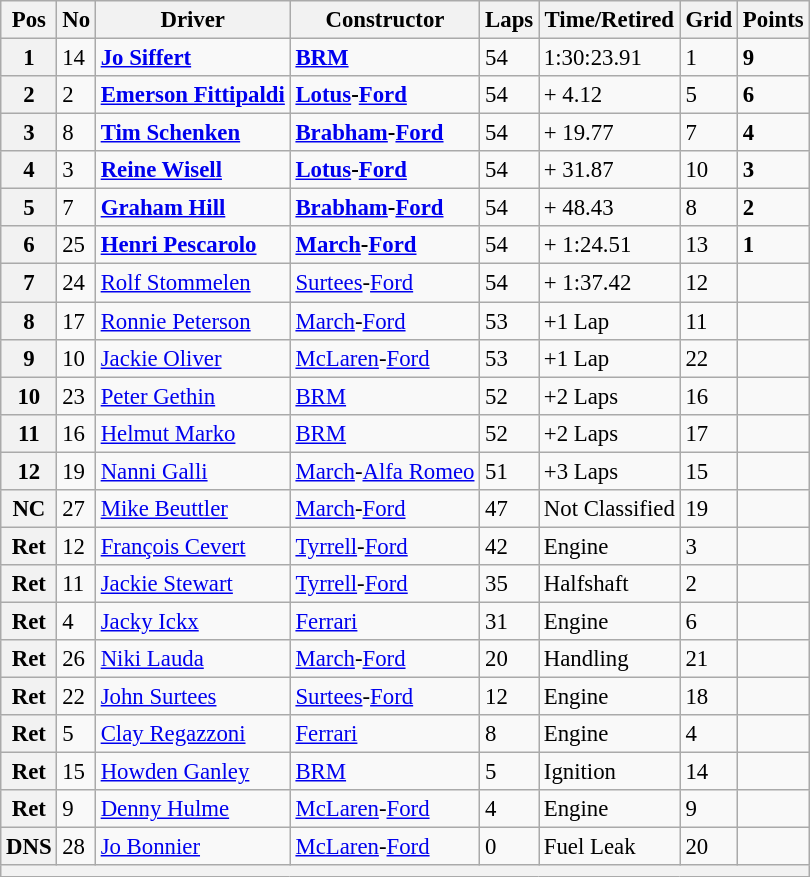<table class="wikitable" style="font-size: 95%;">
<tr>
<th>Pos</th>
<th>No</th>
<th>Driver</th>
<th>Constructor</th>
<th>Laps</th>
<th>Time/Retired</th>
<th>Grid</th>
<th>Points</th>
</tr>
<tr>
<th>1</th>
<td>14</td>
<td> <strong><a href='#'>Jo Siffert</a></strong></td>
<td><strong><a href='#'>BRM</a></strong></td>
<td>54</td>
<td>1:30:23.91</td>
<td>1</td>
<td><strong>9</strong></td>
</tr>
<tr>
<th>2</th>
<td>2</td>
<td> <strong><a href='#'>Emerson Fittipaldi</a></strong></td>
<td><strong><a href='#'>Lotus</a>-<a href='#'>Ford</a></strong></td>
<td>54</td>
<td>+ 4.12</td>
<td>5</td>
<td><strong>6</strong></td>
</tr>
<tr>
<th>3</th>
<td>8</td>
<td> <strong><a href='#'>Tim Schenken</a></strong></td>
<td><strong><a href='#'>Brabham</a>-<a href='#'>Ford</a></strong></td>
<td>54</td>
<td>+ 19.77</td>
<td>7</td>
<td><strong>4</strong></td>
</tr>
<tr>
<th>4</th>
<td>3</td>
<td> <strong><a href='#'>Reine Wisell</a></strong></td>
<td><strong><a href='#'>Lotus</a>-<a href='#'>Ford</a></strong></td>
<td>54</td>
<td>+ 31.87</td>
<td>10</td>
<td><strong>3</strong></td>
</tr>
<tr>
<th>5</th>
<td>7</td>
<td> <strong><a href='#'>Graham Hill</a></strong></td>
<td><strong><a href='#'>Brabham</a>-<a href='#'>Ford</a></strong></td>
<td>54</td>
<td>+ 48.43</td>
<td>8</td>
<td><strong>2</strong></td>
</tr>
<tr>
<th>6</th>
<td>25</td>
<td> <strong><a href='#'>Henri Pescarolo</a></strong></td>
<td><strong><a href='#'>March</a>-<a href='#'>Ford</a></strong></td>
<td>54</td>
<td>+ 1:24.51</td>
<td>13</td>
<td><strong>1</strong></td>
</tr>
<tr>
<th>7</th>
<td>24</td>
<td> <a href='#'>Rolf Stommelen</a></td>
<td><a href='#'>Surtees</a>-<a href='#'>Ford</a></td>
<td>54</td>
<td>+ 1:37.42</td>
<td>12</td>
<td> </td>
</tr>
<tr>
<th>8</th>
<td>17</td>
<td> <a href='#'>Ronnie Peterson</a></td>
<td><a href='#'>March</a>-<a href='#'>Ford</a></td>
<td>53</td>
<td>+1 Lap</td>
<td>11</td>
<td> </td>
</tr>
<tr>
<th>9</th>
<td>10</td>
<td> <a href='#'>Jackie Oliver</a></td>
<td><a href='#'>McLaren</a>-<a href='#'>Ford</a></td>
<td>53</td>
<td>+1 Lap</td>
<td>22</td>
<td> </td>
</tr>
<tr>
<th>10</th>
<td>23</td>
<td> <a href='#'>Peter Gethin</a></td>
<td><a href='#'>BRM</a></td>
<td>52</td>
<td>+2 Laps</td>
<td>16</td>
<td> </td>
</tr>
<tr>
<th>11</th>
<td>16</td>
<td> <a href='#'>Helmut Marko</a></td>
<td><a href='#'>BRM</a></td>
<td>52</td>
<td>+2 Laps</td>
<td>17</td>
<td> </td>
</tr>
<tr>
<th>12</th>
<td>19</td>
<td> <a href='#'>Nanni Galli</a></td>
<td><a href='#'>March</a>-<a href='#'>Alfa Romeo</a></td>
<td>51</td>
<td>+3 Laps</td>
<td>15</td>
<td> </td>
</tr>
<tr>
<th>NC</th>
<td>27</td>
<td> <a href='#'>Mike Beuttler</a></td>
<td><a href='#'>March</a>-<a href='#'>Ford</a></td>
<td>47</td>
<td>Not Classified</td>
<td>19</td>
<td> </td>
</tr>
<tr>
<th>Ret</th>
<td>12</td>
<td> <a href='#'>François Cevert</a></td>
<td><a href='#'>Tyrrell</a>-<a href='#'>Ford</a></td>
<td>42</td>
<td>Engine</td>
<td>3</td>
<td> </td>
</tr>
<tr>
<th>Ret</th>
<td>11</td>
<td> <a href='#'>Jackie Stewart</a></td>
<td><a href='#'>Tyrrell</a>-<a href='#'>Ford</a></td>
<td>35</td>
<td>Halfshaft</td>
<td>2</td>
<td> </td>
</tr>
<tr>
<th>Ret</th>
<td>4</td>
<td> <a href='#'>Jacky Ickx</a></td>
<td><a href='#'>Ferrari</a></td>
<td>31</td>
<td>Engine</td>
<td>6</td>
<td> </td>
</tr>
<tr>
<th>Ret</th>
<td>26</td>
<td> <a href='#'>Niki Lauda</a></td>
<td><a href='#'>March</a>-<a href='#'>Ford</a></td>
<td>20</td>
<td>Handling</td>
<td>21</td>
<td> </td>
</tr>
<tr>
<th>Ret</th>
<td>22</td>
<td> <a href='#'>John Surtees</a></td>
<td><a href='#'>Surtees</a>-<a href='#'>Ford</a></td>
<td>12</td>
<td>Engine</td>
<td>18</td>
<td> </td>
</tr>
<tr>
<th>Ret</th>
<td>5</td>
<td> <a href='#'>Clay Regazzoni</a></td>
<td><a href='#'>Ferrari</a></td>
<td>8</td>
<td>Engine</td>
<td>4</td>
<td> </td>
</tr>
<tr>
<th>Ret</th>
<td>15</td>
<td> <a href='#'>Howden Ganley</a></td>
<td><a href='#'>BRM</a></td>
<td>5</td>
<td>Ignition</td>
<td>14</td>
<td> </td>
</tr>
<tr>
<th>Ret</th>
<td>9</td>
<td> <a href='#'>Denny Hulme</a></td>
<td><a href='#'>McLaren</a>-<a href='#'>Ford</a></td>
<td>4</td>
<td>Engine</td>
<td>9</td>
<td> </td>
</tr>
<tr>
<th>DNS</th>
<td>28</td>
<td> <a href='#'>Jo Bonnier</a></td>
<td><a href='#'>McLaren</a>-<a href='#'>Ford</a></td>
<td>0</td>
<td>Fuel Leak</td>
<td>20</td>
<td> </td>
</tr>
<tr>
<th colspan="8"></th>
</tr>
</table>
